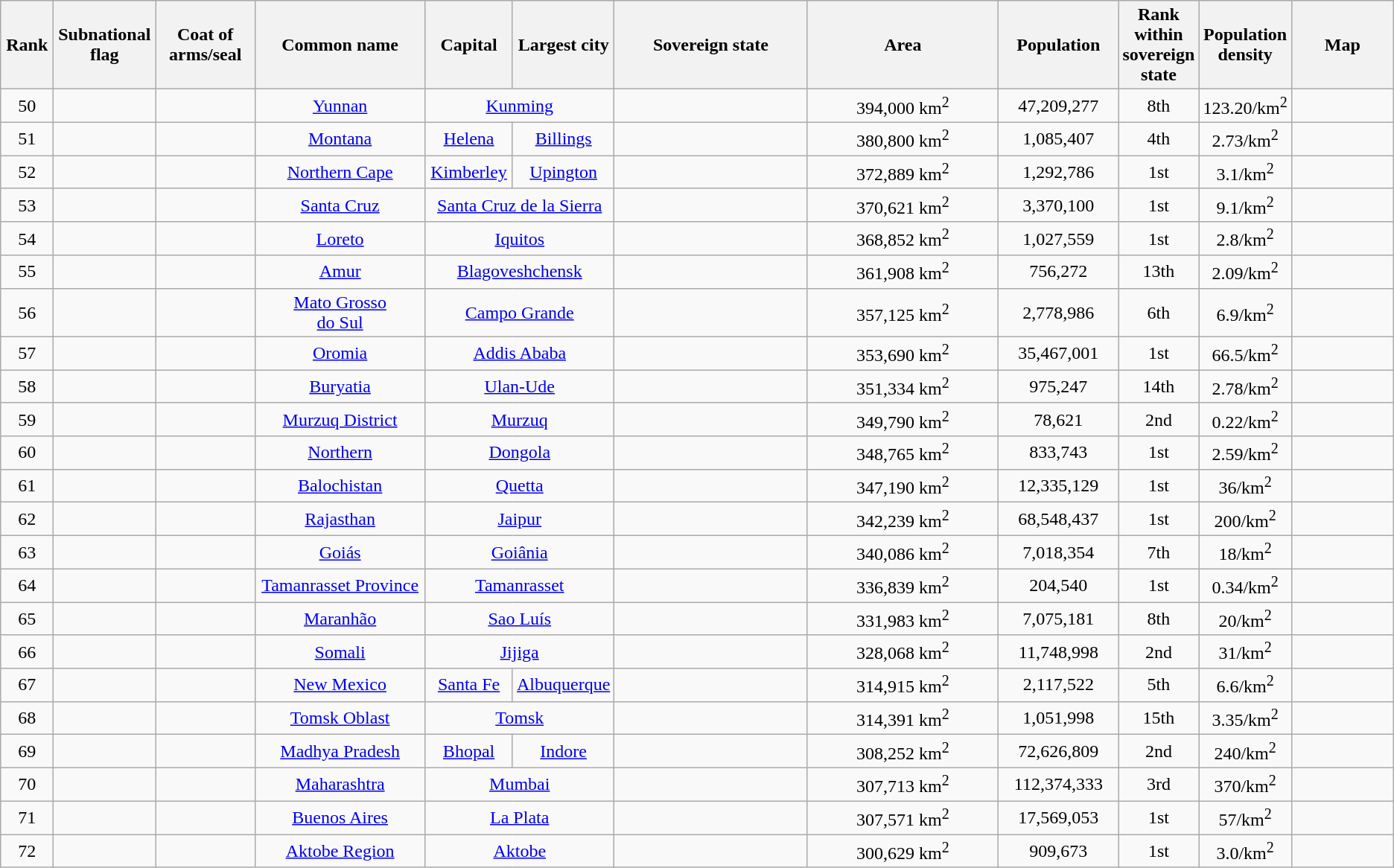<table class="sortable wikitable" style="text-align:center">
<tr>
<th width=3.83%>Rank</th>
<th width=7.33%>Subnational flag</th>
<th width=7.33%>Coat of arms/seal</th>
<th width=12.83%>Common name</th>
<th width=6.33%>Capital</th>
<th width=6.33%>Largest city</th>
<th width=14.83%>Sovereign state</th>
<th width=14.83%>Area</th>
<th width=8.83%>Population</th>
<th width=3.83%>Rank within sovereign state</th>
<th width=5.33%>Population density</th>
<th width=7.83%>Map</th>
</tr>
<tr>
<td>50</td>
<td></td>
<td></td>
<td><a href='#'>Yunnan</a></td>
<td colspan="2"><a href='#'>Kunming</a></td>
<td></td>
<td>394,000 km<sup>2</sup></td>
<td>47,209,277</td>
<td>8th</td>
<td>123.20/km<sup>2</sup></td>
<td></td>
</tr>
<tr>
<td>51</td>
<td></td>
<td></td>
<td><a href='#'>Montana</a></td>
<td><a href='#'>Helena</a></td>
<td><a href='#'>Billings</a></td>
<td></td>
<td>380,800 km<sup>2</sup></td>
<td>1,085,407</td>
<td>4th</td>
<td>2.73/km<sup>2</sup></td>
<td></td>
</tr>
<tr>
<td>52</td>
<td></td>
<td></td>
<td><a href='#'>Northern Cape</a></td>
<td><a href='#'>Kimberley</a></td>
<td><a href='#'>Upington</a></td>
<td></td>
<td>372,889 km<sup>2</sup></td>
<td>1,292,786</td>
<td>1st</td>
<td>3.1/km<sup>2</sup></td>
<td></td>
</tr>
<tr>
<td>53</td>
<td></td>
<td></td>
<td><a href='#'>Santa Cruz</a></td>
<td colspan="2"><a href='#'>Santa Cruz de la Sierra</a></td>
<td></td>
<td>370,621 km<sup>2</sup></td>
<td>3,370,100</td>
<td>1st</td>
<td>9.1/km<sup>2</sup></td>
<td></td>
</tr>
<tr>
<td>54</td>
<td></td>
<td></td>
<td><a href='#'>Loreto</a></td>
<td colspan="2"><a href='#'>Iquitos</a></td>
<td></td>
<td>368,852 km<sup>2</sup></td>
<td>1,027,559</td>
<td>1st</td>
<td>2.8/km<sup>2</sup></td>
<td></td>
</tr>
<tr>
<td>55</td>
<td></td>
<td></td>
<td><a href='#'>Amur</a></td>
<td colspan="2"><a href='#'>Blagoveshchensk</a></td>
<td></td>
<td>361,908 km<sup>2</sup></td>
<td>756,272</td>
<td>13th</td>
<td>2.09/km<sup>2</sup></td>
<td></td>
</tr>
<tr>
<td>56</td>
<td></td>
<td></td>
<td><a href='#'>Mato Grosso<br>do Sul</a></td>
<td colspan="2"><a href='#'>Campo Grande</a></td>
<td></td>
<td>357,125 km<sup>2</sup></td>
<td>2,778,986</td>
<td>6th</td>
<td>6.9/km<sup>2</sup></td>
<td></td>
</tr>
<tr>
<td>57</td>
<td></td>
<td></td>
<td><a href='#'>Oromia</a></td>
<td colspan="2"><a href='#'>Addis Ababa</a></td>
<td></td>
<td>353,690 km<sup>2</sup></td>
<td>35,467,001</td>
<td>1st</td>
<td>66.5/km<sup>2</sup></td>
<td></td>
</tr>
<tr>
<td>58</td>
<td></td>
<td></td>
<td><a href='#'>Buryatia</a></td>
<td colspan="2"><a href='#'>Ulan-Ude</a></td>
<td></td>
<td>351,334 km<sup>2</sup></td>
<td>975,247</td>
<td>14th</td>
<td>2.78/km<sup>2</sup></td>
<td></td>
</tr>
<tr>
<td>59</td>
<td></td>
<td></td>
<td><a href='#'>Murzuq District</a></td>
<td colspan="2"><a href='#'>Murzuq</a></td>
<td></td>
<td>349,790 km<sup>2</sup></td>
<td>78,621</td>
<td>2nd</td>
<td>0.22/km<sup>2</sup></td>
<td></td>
</tr>
<tr>
<td>60</td>
<td></td>
<td></td>
<td><a href='#'>Northern</a></td>
<td colspan="2"><a href='#'>Dongola</a></td>
<td></td>
<td>348,765 km<sup>2</sup></td>
<td>833,743</td>
<td>1st</td>
<td>2.59/km<sup>2</sup></td>
<td></td>
</tr>
<tr>
<td>61</td>
<td></td>
<td></td>
<td><a href='#'>Balochistan</a></td>
<td colspan="2"><a href='#'>Quetta</a></td>
<td></td>
<td>347,190 km<sup>2</sup></td>
<td>12,335,129</td>
<td>1st</td>
<td>36/km<sup>2</sup></td>
<td></td>
</tr>
<tr>
<td>62</td>
<td></td>
<td></td>
<td><a href='#'>Rajasthan</a></td>
<td colspan="2"><a href='#'>Jaipur</a></td>
<td></td>
<td>342,239 km<sup>2</sup></td>
<td>68,548,437</td>
<td>1st</td>
<td>200/km<sup>2</sup></td>
<td></td>
</tr>
<tr>
<td>63</td>
<td></td>
<td></td>
<td><a href='#'>Goiás</a></td>
<td colspan="2"><a href='#'>Goiânia</a></td>
<td></td>
<td>340,086 km<sup>2</sup></td>
<td>7,018,354</td>
<td>7th</td>
<td>18/km<sup>2</sup></td>
<td></td>
</tr>
<tr>
<td>64</td>
<td></td>
<td></td>
<td><a href='#'>Tamanrasset Province</a></td>
<td colspan="2"><a href='#'>Tamanrasset</a></td>
<td></td>
<td>336,839 km<sup>2</sup></td>
<td>204,540</td>
<td>1st</td>
<td>0.34/km<sup>2</sup></td>
<td></td>
</tr>
<tr>
<td>65</td>
<td></td>
<td></td>
<td><a href='#'>Maranhão</a></td>
<td colspan="2"><a href='#'>Sao Luís</a></td>
<td></td>
<td>331,983 km<sup>2</sup></td>
<td>7,075,181</td>
<td>8th</td>
<td>20/km<sup>2</sup></td>
<td></td>
</tr>
<tr>
<td>66</td>
<td></td>
<td></td>
<td><a href='#'>Somali</a></td>
<td colspan="2"><a href='#'>Jijiga</a></td>
<td></td>
<td>328,068 km<sup>2</sup></td>
<td>11,748,998</td>
<td>2nd</td>
<td>31/km<sup>2</sup></td>
<td></td>
</tr>
<tr>
<td>67</td>
<td></td>
<td></td>
<td><a href='#'>New Mexico</a></td>
<td><a href='#'>Santa Fe</a></td>
<td><a href='#'>Albuquerque</a></td>
<td></td>
<td>314,915 km<sup>2</sup></td>
<td>2,117,522</td>
<td>5th</td>
<td>6.6/km<sup>2</sup></td>
<td></td>
</tr>
<tr>
<td>68</td>
<td></td>
<td></td>
<td><a href='#'>Tomsk Oblast</a></td>
<td colspan="2"><a href='#'>Tomsk</a></td>
<td></td>
<td>314,391 km<sup>2</sup></td>
<td>1,051,998</td>
<td>15th</td>
<td>3.35/km<sup>2</sup></td>
<td></td>
</tr>
<tr>
<td>69</td>
<td></td>
<td></td>
<td><a href='#'>Madhya Pradesh</a></td>
<td><a href='#'>Bhopal</a></td>
<td><a href='#'>Indore</a></td>
<td></td>
<td>308,252 km<sup>2</sup></td>
<td>72,626,809</td>
<td>2nd</td>
<td>240/km<sup>2</sup></td>
<td></td>
</tr>
<tr>
<td>70</td>
<td></td>
<td></td>
<td><a href='#'>Maharashtra</a></td>
<td colspan="2"><a href='#'>Mumbai</a></td>
<td></td>
<td>307,713 km<sup>2</sup></td>
<td>112,374,333</td>
<td>3rd</td>
<td>370/km<sup>2</sup></td>
<td></td>
</tr>
<tr>
<td>71</td>
<td></td>
<td></td>
<td><a href='#'>Buenos Aires</a></td>
<td colspan="2"><a href='#'>La Plata</a></td>
<td></td>
<td>307,571 km<sup>2</sup></td>
<td>17,569,053</td>
<td>1st</td>
<td>57/km<sup>2</sup></td>
<td></td>
</tr>
<tr>
<td>72</td>
<td></td>
<td></td>
<td><a href='#'>Aktobe Region</a></td>
<td colspan="2"><a href='#'>Aktobe</a></td>
<td></td>
<td>300,629 km<sup>2</sup></td>
<td>909,673</td>
<td>1st</td>
<td>3.0/km<sup>2</sup></td>
<td></td>
</tr>
</table>
